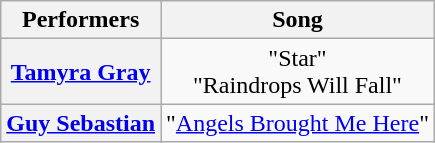<table class="wikitable unsortable" style="text-align:center;">
<tr>
<th scope="col">Performers</th>
<th scope="col">Song</th>
</tr>
<tr>
<th scope="row"><a href='#'>Tamyra Gray</a></th>
<td>"Star"<br>"Raindrops Will Fall"</td>
</tr>
<tr>
<th scope="row"><a href='#'>Guy Sebastian</a></th>
<td>"<a href='#'>Angels Brought Me Here</a>"</td>
</tr>
</table>
